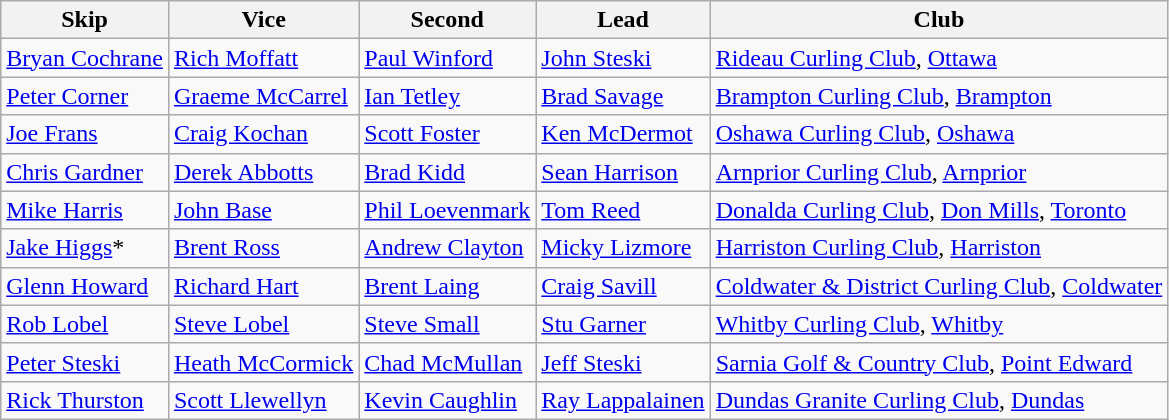<table class="wikitable" border="1">
<tr>
<th>Skip</th>
<th>Vice</th>
<th>Second</th>
<th>Lead</th>
<th>Club</th>
</tr>
<tr>
<td><a href='#'>Bryan Cochrane</a></td>
<td><a href='#'>Rich Moffatt</a></td>
<td><a href='#'>Paul Winford</a></td>
<td><a href='#'>John Steski</a></td>
<td><a href='#'>Rideau Curling Club</a>, <a href='#'>Ottawa</a></td>
</tr>
<tr>
<td><a href='#'>Peter Corner</a></td>
<td><a href='#'>Graeme McCarrel</a></td>
<td><a href='#'>Ian Tetley</a></td>
<td><a href='#'>Brad Savage</a></td>
<td><a href='#'>Brampton Curling Club</a>, <a href='#'>Brampton</a></td>
</tr>
<tr>
<td><a href='#'>Joe Frans</a></td>
<td><a href='#'>Craig Kochan</a></td>
<td><a href='#'>Scott Foster</a></td>
<td><a href='#'>Ken McDermot</a></td>
<td><a href='#'>Oshawa Curling Club</a>, <a href='#'>Oshawa</a></td>
</tr>
<tr>
<td><a href='#'>Chris Gardner</a></td>
<td><a href='#'>Derek Abbotts</a></td>
<td><a href='#'>Brad Kidd</a></td>
<td><a href='#'>Sean Harrison</a></td>
<td><a href='#'>Arnprior Curling Club</a>, <a href='#'>Arnprior</a></td>
</tr>
<tr>
<td><a href='#'>Mike Harris</a></td>
<td><a href='#'>John Base</a></td>
<td><a href='#'>Phil Loevenmark</a></td>
<td><a href='#'>Tom Reed</a></td>
<td><a href='#'>Donalda Curling Club</a>, <a href='#'>Don Mills</a>, <a href='#'>Toronto</a></td>
</tr>
<tr>
<td><a href='#'>Jake Higgs</a>*</td>
<td><a href='#'>Brent Ross</a></td>
<td><a href='#'>Andrew Clayton</a></td>
<td><a href='#'>Micky Lizmore</a></td>
<td><a href='#'>Harriston Curling Club</a>, <a href='#'>Harriston</a></td>
</tr>
<tr>
<td><a href='#'>Glenn Howard</a></td>
<td><a href='#'>Richard Hart</a></td>
<td><a href='#'>Brent Laing</a></td>
<td><a href='#'>Craig Savill</a></td>
<td><a href='#'>Coldwater & District Curling Club</a>, <a href='#'>Coldwater</a></td>
</tr>
<tr>
<td><a href='#'>Rob Lobel</a></td>
<td><a href='#'>Steve Lobel</a></td>
<td><a href='#'>Steve Small</a></td>
<td><a href='#'>Stu Garner</a></td>
<td><a href='#'>Whitby Curling Club</a>, <a href='#'>Whitby</a></td>
</tr>
<tr>
<td><a href='#'>Peter Steski</a></td>
<td><a href='#'>Heath McCormick</a></td>
<td><a href='#'>Chad McMullan</a></td>
<td><a href='#'>Jeff Steski</a></td>
<td><a href='#'>Sarnia Golf & Country Club</a>, <a href='#'>Point Edward</a></td>
</tr>
<tr>
<td><a href='#'>Rick Thurston</a></td>
<td><a href='#'>Scott Llewellyn</a></td>
<td><a href='#'>Kevin Caughlin</a></td>
<td><a href='#'>Ray Lappalainen</a></td>
<td><a href='#'>Dundas Granite Curling Club</a>, <a href='#'>Dundas</a></td>
</tr>
</table>
